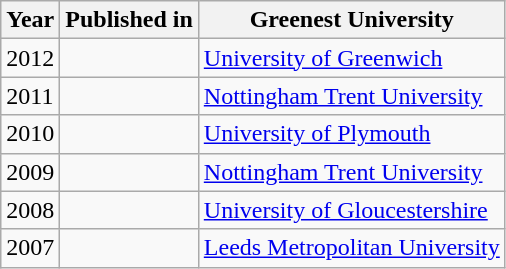<table class="wikitable">
<tr>
<th>Year</th>
<th>Published in</th>
<th>Greenest University</th>
</tr>
<tr>
<td>2012</td>
<td><em></em></td>
<td><a href='#'>University of Greenwich</a></td>
</tr>
<tr>
<td>2011</td>
<td><em></em></td>
<td><a href='#'>Nottingham Trent University</a></td>
</tr>
<tr>
<td>2010</td>
<td><em></em></td>
<td><a href='#'>University of Plymouth</a></td>
</tr>
<tr>
<td>2009</td>
<td><em></em></td>
<td><a href='#'>Nottingham Trent University</a></td>
</tr>
<tr>
<td>2008</td>
<td><em></em></td>
<td><a href='#'>University of Gloucestershire</a></td>
</tr>
<tr>
<td>2007</td>
<td><em></em></td>
<td><a href='#'>Leeds Metropolitan University</a></td>
</tr>
</table>
